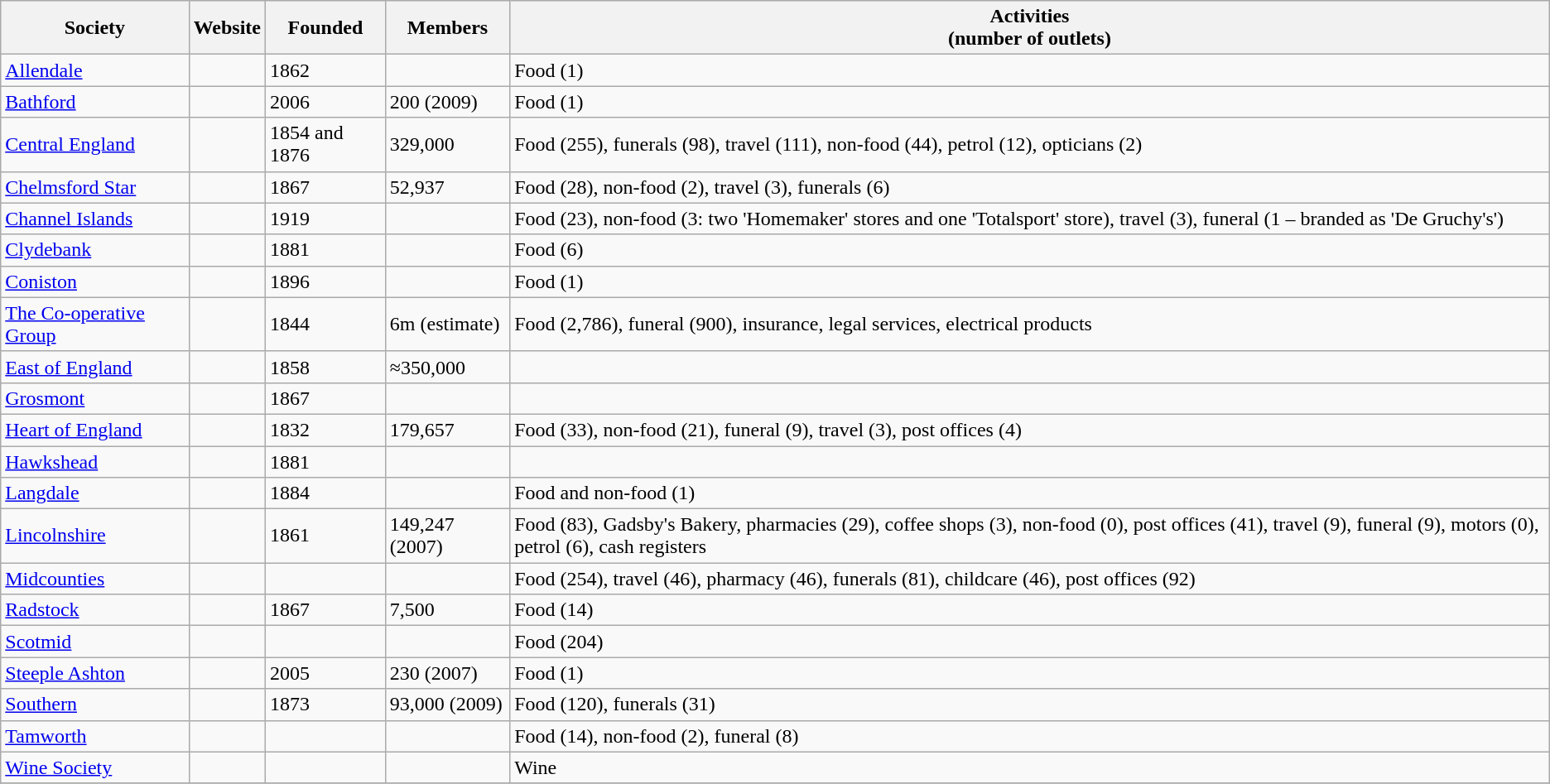<table class="wikitable sortable">
<tr>
<th>Society</th>
<th>Website</th>
<th>Founded</th>
<th>Members</th>
<th>Activities<br><span>(number of outlets)</span></th>
</tr>
<tr>
<td><a href='#'>Allendale</a></td>
<td></td>
<td>1862</td>
<td></td>
<td>Food (1)</td>
</tr>
<tr>
<td><a href='#'>Bathford</a></td>
<td></td>
<td>2006</td>
<td>200 (2009)</td>
<td>Food (1)</td>
</tr>
<tr>
<td><a href='#'>Central England</a></td>
<td></td>
<td>1854 and 1876</td>
<td>329,000</td>
<td>Food (255), funerals (98), travel (111), non-food (44), petrol (12), opticians (2)</td>
</tr>
<tr>
<td><a href='#'>Chelmsford Star</a></td>
<td></td>
<td>1867</td>
<td>52,937</td>
<td>Food (28), non-food (2), travel (3), funerals (6)</td>
</tr>
<tr>
<td><a href='#'>Channel Islands</a></td>
<td></td>
<td>1919</td>
<td></td>
<td>Food (23), non-food (3: two 'Homemaker' stores and one 'Totalsport' store), travel (3), funeral (1 – branded as 'De Gruchy's')</td>
</tr>
<tr>
<td><a href='#'>Clydebank</a></td>
<td></td>
<td>1881</td>
<td></td>
<td>Food (6)</td>
</tr>
<tr>
<td><a href='#'>Coniston</a></td>
<td></td>
<td>1896</td>
<td></td>
<td>Food (1)</td>
</tr>
<tr>
<td><a href='#'>The Co-operative Group</a></td>
<td></td>
<td>1844</td>
<td>6m (estimate)</td>
<td>Food (2,786), funeral (900), insurance, legal services, electrical products</td>
</tr>
<tr>
<td><a href='#'>East of England</a></td>
<td></td>
<td>1858</td>
<td>≈350,000</td>
<td></td>
</tr>
<tr>
<td><a href='#'>Grosmont</a></td>
<td></td>
<td>1867</td>
<td></td>
<td></td>
</tr>
<tr>
<td><a href='#'>Heart of England</a></td>
<td> </td>
<td>1832</td>
<td>179,657</td>
<td>Food (33), non-food (21), funeral (9), travel (3), post offices (4)</td>
</tr>
<tr>
<td><a href='#'>Hawkshead</a></td>
<td></td>
<td>1881</td>
<td></td>
</tr>
<tr>
<td><a href='#'>Langdale</a></td>
<td></td>
<td>1884</td>
<td></td>
<td>Food and non-food (1)</td>
</tr>
<tr>
<td><a href='#'>Lincolnshire</a></td>
<td></td>
<td>1861</td>
<td>149,247 (2007)</td>
<td>Food (83), Gadsby's Bakery, pharmacies (29), coffee shops (3), non-food (0), post offices (41), travel (9), funeral (9), motors (0), petrol (6), cash registers</td>
</tr>
<tr>
<td><a href='#'>Midcounties</a></td>
<td></td>
<td></td>
<td></td>
<td>Food (254), travel (46), pharmacy (46), funerals (81), childcare (46), post offices (92)</td>
</tr>
<tr>
<td><a href='#'>Radstock</a></td>
<td></td>
<td>1867</td>
<td>7,500</td>
<td>Food (14)</td>
</tr>
<tr>
<td><a href='#'>Scotmid</a></td>
<td></td>
<td></td>
<td></td>
<td>Food (204)</td>
</tr>
<tr>
<td><a href='#'>Steeple Ashton</a></td>
<td></td>
<td>2005</td>
<td>230 (2007)</td>
<td>Food (1)</td>
</tr>
<tr>
<td><a href='#'>Southern</a></td>
<td></td>
<td>1873</td>
<td>93,000 (2009)</td>
<td>Food (120), funerals (31)</td>
</tr>
<tr>
<td><a href='#'>Tamworth</a></td>
<td></td>
<td></td>
<td></td>
<td>Food (14), non-food (2), funeral (8)</td>
</tr>
<tr>
<td><a href='#'>Wine Society</a></td>
<td></td>
<td></td>
<td></td>
<td>Wine</td>
</tr>
<tr>
</tr>
</table>
